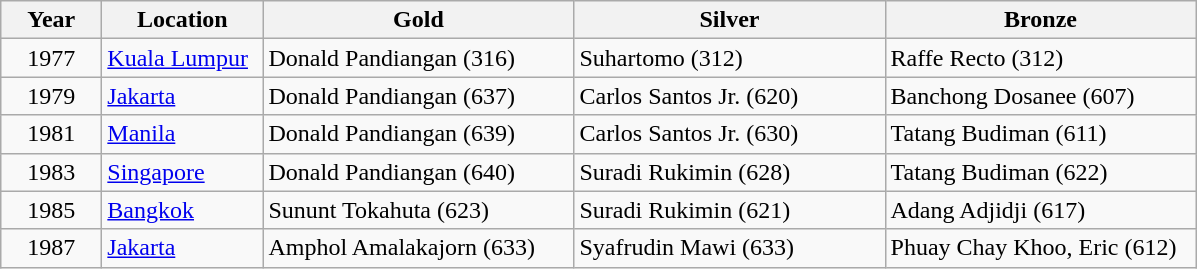<table class="wikitable">
<tr>
<th width="60">Year</th>
<th width="100">Location</th>
<th width="200">Gold</th>
<th width="200">Silver</th>
<th width="200">Bronze</th>
</tr>
<tr>
<td align="center">1977</td>
<td><a href='#'>Kuala Lumpur</a></td>
<td> Donald Pandiangan (316)</td>
<td> Suhartomo (312)</td>
<td> Raffe Recto (312)</td>
</tr>
<tr>
<td align="center">1979</td>
<td><a href='#'>Jakarta</a></td>
<td> Donald Pandiangan (637)</td>
<td> Carlos Santos Jr. (620)</td>
<td> Banchong Dosanee (607)</td>
</tr>
<tr>
<td align="center">1981</td>
<td><a href='#'>Manila</a></td>
<td> Donald Pandiangan (639)</td>
<td> Carlos Santos Jr. (630)</td>
<td> Tatang Budiman (611)</td>
</tr>
<tr>
<td align="center">1983</td>
<td><a href='#'>Singapore</a></td>
<td> Donald Pandiangan (640)</td>
<td> Suradi Rukimin (628)</td>
<td> Tatang Budiman (622)</td>
</tr>
<tr>
<td align="center">1985</td>
<td><a href='#'>Bangkok</a></td>
<td> Sununt Tokahuta (623)</td>
<td> Suradi Rukimin (621)</td>
<td> Adang Adjidji (617)</td>
</tr>
<tr>
<td align="center">1987</td>
<td><a href='#'>Jakarta</a></td>
<td> Amphol Amalakajorn (633)</td>
<td> Syafrudin Mawi (633)</td>
<td> Phuay Chay Khoo, Eric (612)</td>
</tr>
</table>
